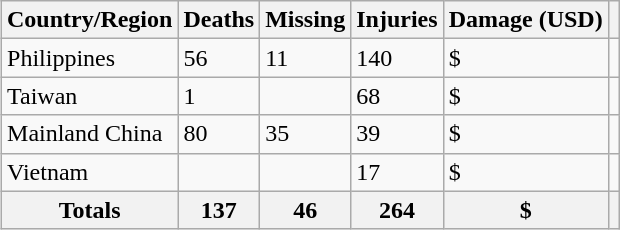<table class="wikitable" style="float:right">
<tr>
<th>Country/Region</th>
<th>Deaths</th>
<th>Missing</th>
<th>Injuries</th>
<th>Damage (USD)</th>
<th></th>
</tr>
<tr>
<td>Philippines</td>
<td>56</td>
<td>11</td>
<td>140</td>
<td>$</td>
<td></td>
</tr>
<tr>
<td>Taiwan</td>
<td>1</td>
<td></td>
<td>68</td>
<td>$</td>
<td></td>
</tr>
<tr>
<td>Mainland China</td>
<td>80</td>
<td>35</td>
<td>39</td>
<td>$</td>
<td></td>
</tr>
<tr>
<td>Vietnam</td>
<td></td>
<td></td>
<td>17</td>
<td>$</td>
<td></td>
</tr>
<tr>
<th>Totals</th>
<th>137</th>
<th>46</th>
<th>264</th>
<th>$</th>
<th></th>
</tr>
</table>
